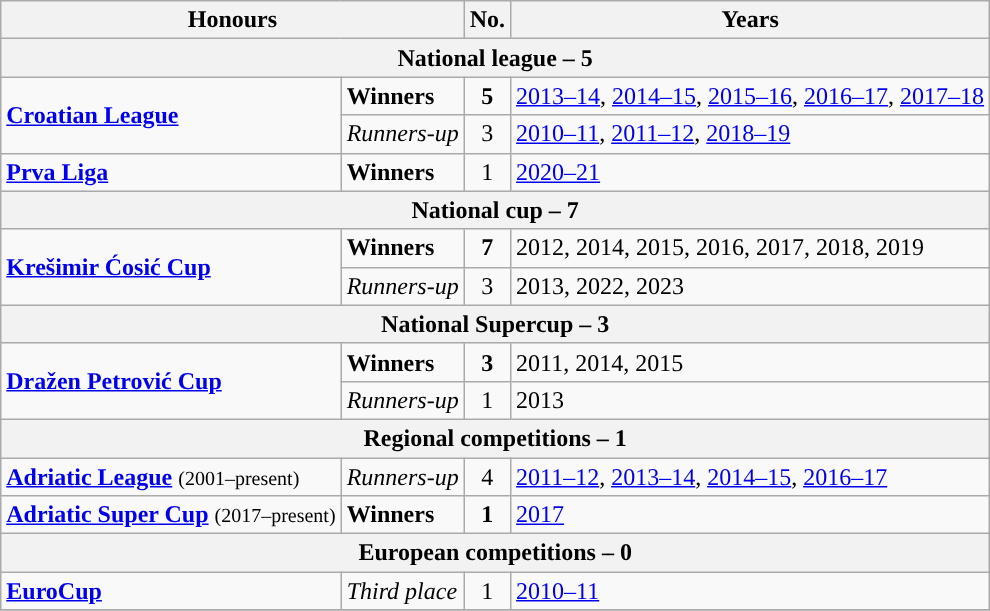<table class="wikitable">
<tr>
<th colspan=2>Honours</th>
<th>No.</th>
<th>Years</th>
</tr>
<tr>
<th colspan=6>National league – 5</th>
</tr>
<tr>
<td rowspan=2><strong><a href='#'>Croatian League</a></strong></td>
<td><strong>Winners</strong></td>
<td align=center><strong>5</strong></td>
<td><a href='#'>2013–14</a>, <a href='#'>2014–15</a>, <a href='#'>2015–16</a>, <a href='#'>2016–17</a>, <a href='#'>2017–18</a></td>
</tr>
<tr>
<td><em>Runners-up</em></td>
<td align=center>3</td>
<td><a href='#'>2010–11</a>, <a href='#'>2011–12</a>, <a href='#'>2018–19</a></td>
</tr>
<tr>
<td><strong><a href='#'>Prva Liga</a></strong></td>
<td><strong>Winners</strong></td>
<td align=center>1</td>
<td><a href='#'>2020–21</a></td>
</tr>
<tr>
<th colspan=6>National cup – 7</th>
</tr>
<tr>
<td rowspan=2><strong><a href='#'>Krešimir Ćosić Cup</a></strong></td>
<td><strong>Winners</strong></td>
<td align=center><strong>7</strong></td>
<td>2012, 2014, 2015, 2016, 2017, 2018, 2019</td>
</tr>
<tr>
<td><em>Runners-up</em></td>
<td align=center>3</td>
<td>2013, 2022, 2023</td>
</tr>
<tr>
<th colspan=6>National Supercup – 3</th>
</tr>
<tr>
<td rowspan=2><strong><a href='#'>Dražen Petrović Cup</a></strong></td>
<td><strong>Winners</strong></td>
<td align=center><strong>3</strong></td>
<td>2011, 2014, 2015</td>
</tr>
<tr>
<td><em>Runners-up</em></td>
<td align=center>1</td>
<td>2013</td>
</tr>
<tr>
<th colspan=6>Regional competitions – 1</th>
</tr>
<tr>
<td><strong><a href='#'>Adriatic League</a></strong> <small>(2001–present)</small></td>
<td><em>Runners-up</em></td>
<td align=center>4</td>
<td><a href='#'>2011–12</a>, <a href='#'>2013–14</a>, <a href='#'>2014–15</a>, <a href='#'>2016–17</a></td>
</tr>
<tr>
<td><strong><a href='#'>Adriatic Super Cup</a></strong> <small>(2017–present)</small></td>
<td><strong>Winners</strong></td>
<td align=center><strong>1</strong></td>
<td><a href='#'>2017</a></td>
</tr>
<tr>
<th colspan=6>European competitions – 0</th>
</tr>
<tr>
<td><strong><a href='#'>EuroCup</a></strong></td>
<td><em>Third place</em></td>
<td align=center>1</td>
<td><a href='#'>2010–11</a></td>
</tr>
<tr>
</tr>
</table>
